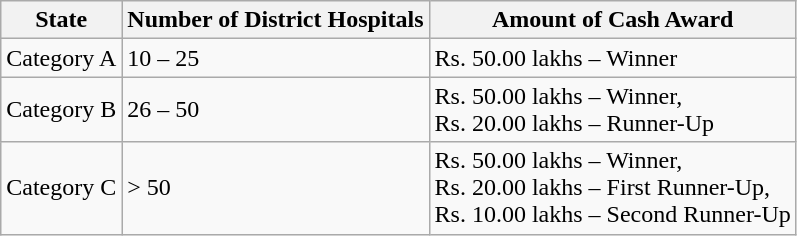<table class="wikitable">
<tr>
<th>State</th>
<th>Number of District Hospitals</th>
<th>Amount of Cash Award</th>
</tr>
<tr>
<td>Category A</td>
<td>10 – 25</td>
<td>Rs. 50.00 lakhs – Winner</td>
</tr>
<tr>
<td>Category B</td>
<td>26 – 50</td>
<td>Rs. 50.00 lakhs – Winner,<br>Rs. 20.00 lakhs – Runner-Up</td>
</tr>
<tr>
<td>Category C</td>
<td>> 50</td>
<td>Rs. 50.00 lakhs – Winner,<br>Rs. 20.00 lakhs – First Runner-Up,<br>Rs. 10.00 lakhs – Second Runner-Up</td>
</tr>
</table>
